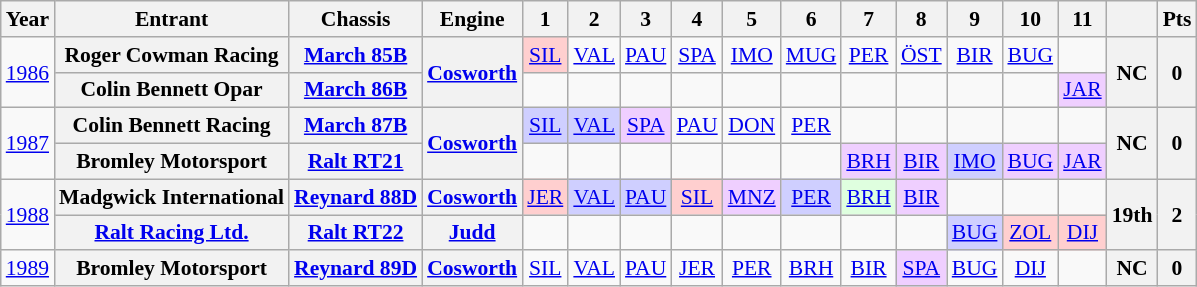<table class="wikitable" style="text-align:center; font-size:90%">
<tr>
<th>Year</th>
<th>Entrant</th>
<th>Chassis</th>
<th>Engine</th>
<th>1</th>
<th>2</th>
<th>3</th>
<th>4</th>
<th>5</th>
<th>6</th>
<th>7</th>
<th>8</th>
<th>9</th>
<th>10</th>
<th>11</th>
<th></th>
<th>Pts</th>
</tr>
<tr>
<td rowspan=2><a href='#'>1986</a></td>
<th>Roger Cowman Racing</th>
<th><a href='#'>March 85B</a></th>
<th rowspan=2><a href='#'>Cosworth</a></th>
<td style="background:#FFCFCF;"><a href='#'>SIL</a><br></td>
<td><a href='#'>VAL</a></td>
<td><a href='#'>PAU</a></td>
<td><a href='#'>SPA</a></td>
<td><a href='#'>IMO</a></td>
<td><a href='#'>MUG</a></td>
<td><a href='#'>PER</a></td>
<td><a href='#'>ÖST</a></td>
<td><a href='#'>BIR</a></td>
<td><a href='#'>BUG</a></td>
<td></td>
<th rowspan=2>NC</th>
<th rowspan=2>0</th>
</tr>
<tr>
<th>Colin Bennett Opar</th>
<th><a href='#'>March 86B</a></th>
<td></td>
<td></td>
<td></td>
<td></td>
<td></td>
<td></td>
<td></td>
<td></td>
<td></td>
<td></td>
<td style="background:#EFCFFF;"><a href='#'>JAR</a><br></td>
</tr>
<tr>
<td rowspan=2><a href='#'>1987</a></td>
<th>Colin Bennett Racing</th>
<th><a href='#'>March 87B</a></th>
<th rowspan=2><a href='#'>Cosworth</a></th>
<td style="background:#CFCFFF;"><a href='#'>SIL</a><br></td>
<td style="background:#CFCFFF;"><a href='#'>VAL</a><br></td>
<td style="background:#EFCFFF;"><a href='#'>SPA</a><br></td>
<td><a href='#'>PAU</a></td>
<td><a href='#'>DON</a></td>
<td><a href='#'>PER</a></td>
<td></td>
<td></td>
<td></td>
<td></td>
<td></td>
<th rowspan=2>NC</th>
<th rowspan=2>0</th>
</tr>
<tr>
<th>Bromley Motorsport</th>
<th><a href='#'>Ralt RT21</a></th>
<td></td>
<td></td>
<td></td>
<td></td>
<td></td>
<td></td>
<td style="background:#EFCFFF;"><a href='#'>BRH</a><br></td>
<td style="background:#EFCFFF;"><a href='#'>BIR</a><br></td>
<td style="background:#CFCFFF;"><a href='#'>IMO</a><br></td>
<td style="background:#EFCFFF;"><a href='#'>BUG</a><br></td>
<td style="background:#EFCFFF;"><a href='#'>JAR</a><br></td>
</tr>
<tr>
<td rowspan=2><a href='#'>1988</a></td>
<th>Madgwick International</th>
<th><a href='#'>Reynard 88D</a></th>
<th><a href='#'>Cosworth</a></th>
<td style="background:#FFCFCF;"><a href='#'>JER</a><br></td>
<td style="background:#CFCFFF;"><a href='#'>VAL</a><br></td>
<td style="background:#CFCFFF;"><a href='#'>PAU</a><br></td>
<td style="background:#FFCFCF;"><a href='#'>SIL</a><br></td>
<td style="background:#EFCFFF;"><a href='#'>MNZ</a><br></td>
<td style="background:#CFCFFF;"><a href='#'>PER</a><br></td>
<td style="background:#DFFFDF;"><a href='#'>BRH</a><br></td>
<td style="background:#EFCFFF;"><a href='#'>BIR</a><br></td>
<td></td>
<td></td>
<td></td>
<th rowspan=2>19th</th>
<th rowspan=2>2</th>
</tr>
<tr>
<th><a href='#'>Ralt Racing Ltd.</a></th>
<th><a href='#'>Ralt RT22</a></th>
<th><a href='#'>Judd</a></th>
<td></td>
<td></td>
<td></td>
<td></td>
<td></td>
<td></td>
<td></td>
<td></td>
<td style="background:#CFCFFF;"><a href='#'>BUG</a><br></td>
<td style="background:#FFCFCF;"><a href='#'>ZOL</a><br></td>
<td style="background:#FFCFCF;"><a href='#'>DIJ</a><br></td>
</tr>
<tr>
<td><a href='#'>1989</a></td>
<th>Bromley Motorsport</th>
<th><a href='#'>Reynard 89D</a></th>
<th><a href='#'>Cosworth</a></th>
<td><a href='#'>SIL</a></td>
<td><a href='#'>VAL</a></td>
<td><a href='#'>PAU</a></td>
<td><a href='#'>JER</a></td>
<td><a href='#'>PER</a></td>
<td><a href='#'>BRH</a></td>
<td><a href='#'>BIR</a></td>
<td style="background:#EFCFFF;"><a href='#'>SPA</a><br></td>
<td><a href='#'>BUG</a></td>
<td><a href='#'>DIJ</a></td>
<td></td>
<th>NC</th>
<th>0</th>
</tr>
</table>
